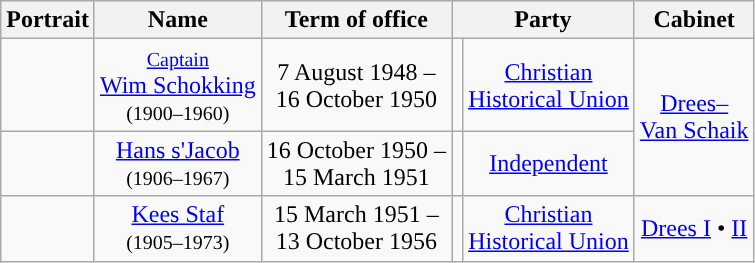<table class="wikitable" style="text-align:center">
<tr>
<th>Portrait</th>
<th>Name</th>
<th>Term of office</th>
<th colspan=2>Party</th>
<th>Cabinet</th>
</tr>
<tr>
<td></td>
<td><small><a href='#'>Captain</a></small> <br> <a href='#'>Wim Schokking</a> <br> <small>(1900–1960)</small></td>
<td>7 August 1948 – <br> 16 October 1950 <br> </td>
<td style="background:"></td>
<td><a href='#'>Christian <br> Historical Union</a></td>
<td rowspan=2><a href='#'>Drees–<br>Van Schaik</a> <br></td>
</tr>
<tr>
<td></td>
<td><a href='#'>Hans s'Jacob</a> <br> <small>(1906–1967)</small></td>
<td>16 October 1950 – <br> 15 March 1951</td>
<td style="background:"></td>
<td><a href='#'>Independent</a></td>
</tr>
<tr>
<td></td>
<td><a href='#'>Kees Staf</a> <br> <small>(1905–1973)</small></td>
<td>15 March 1951 – <br> 13 October 1956</td>
<td style="background:"></td>
<td><a href='#'>Christian <br> Historical Union</a></td>
<td><a href='#'>Drees I</a> • <a href='#'>II</a> <br></td>
</tr>
</table>
